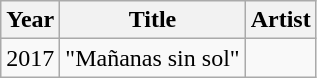<table class="wikitable plainrowheaders" style="text-align:center;" border="1">
<tr>
<th>Year</th>
<th>Title</th>
<th>Artist</th>
</tr>
<tr>
<td>2017</td>
<td>"Mañanas sin sol"</td>
<td></td>
</tr>
</table>
